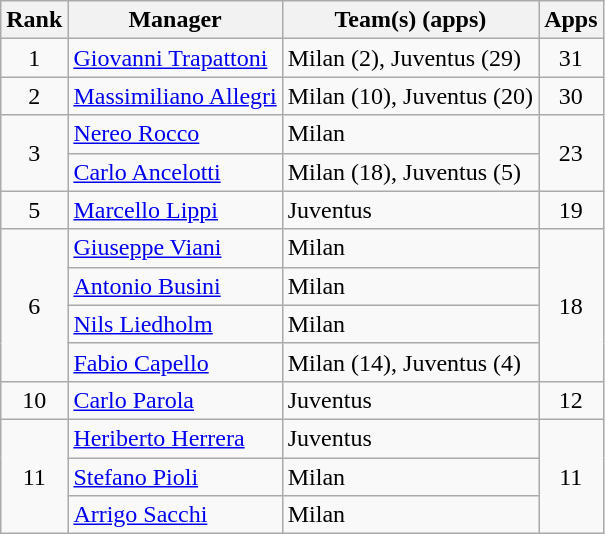<table class=wikitable style="text-align:center">
<tr>
<th>Rank</th>
<th>Manager</th>
<th>Team(s) (apps)</th>
<th>Apps</th>
</tr>
<tr>
<td>1</td>
<td align=left> <a href='#'>Giovanni Trapattoni</a></td>
<td align=left>Milan (2), Juventus (29)</td>
<td>31</td>
</tr>
<tr>
<td>2</td>
<td align=left> <a href='#'>Massimiliano Allegri</a></td>
<td align=left>Milan (10), Juventus (20)</td>
<td>30</td>
</tr>
<tr>
<td rowspan=2>3</td>
<td align=left> <a href='#'>Nereo Rocco</a></td>
<td align=left>Milan</td>
<td rowspan=2>23</td>
</tr>
<tr>
<td align=left> <a href='#'>Carlo Ancelotti</a></td>
<td align=left>Milan (18), Juventus (5)</td>
</tr>
<tr>
<td>5</td>
<td align=left> <a href='#'>Marcello Lippi</a></td>
<td align=left>Juventus</td>
<td>19</td>
</tr>
<tr>
<td rowspan=4>6</td>
<td align=left> <a href='#'>Giuseppe Viani</a></td>
<td align=left>Milan</td>
<td rowspan=4>18</td>
</tr>
<tr>
<td align=left> <a href='#'>Antonio Busini</a></td>
<td align=left>Milan</td>
</tr>
<tr>
<td align=left> <a href='#'>Nils Liedholm</a></td>
<td align=left>Milan</td>
</tr>
<tr>
<td align=left> <a href='#'>Fabio Capello</a></td>
<td align=left>Milan (14), Juventus (4)</td>
</tr>
<tr>
<td>10</td>
<td align=left> <a href='#'>Carlo Parola</a></td>
<td align=left>Juventus</td>
<td>12</td>
</tr>
<tr>
<td rowspan=3>11</td>
<td align=left> <a href='#'>Heriberto Herrera</a></td>
<td align=left>Juventus</td>
<td rowspan=3>11</td>
</tr>
<tr>
<td align=left> <a href='#'>Stefano Pioli</a></td>
<td align=left>Milan</td>
</tr>
<tr>
<td align=left> <a href='#'>Arrigo Sacchi</a></td>
<td align=left>Milan</td>
</tr>
</table>
